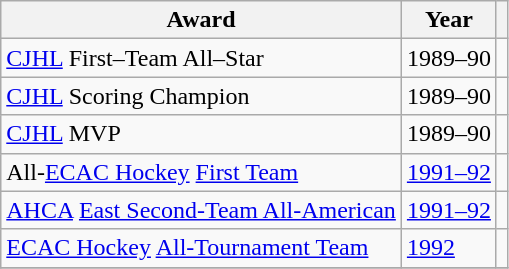<table class="wikitable">
<tr>
<th>Award</th>
<th>Year</th>
<th></th>
</tr>
<tr>
<td><a href='#'>CJHL</a> First–Team All–Star</td>
<td>1989–90</td>
<td></td>
</tr>
<tr>
<td><a href='#'>CJHL</a> Scoring Champion</td>
<td>1989–90</td>
<td></td>
</tr>
<tr>
<td><a href='#'>CJHL</a> MVP</td>
<td>1989–90</td>
<td></td>
</tr>
<tr>
<td>All-<a href='#'>ECAC Hockey</a> <a href='#'>First Team</a></td>
<td><a href='#'>1991–92</a></td>
<td></td>
</tr>
<tr>
<td><a href='#'>AHCA</a> <a href='#'>East Second-Team All-American</a></td>
<td><a href='#'>1991–92</a></td>
<td></td>
</tr>
<tr>
<td><a href='#'>ECAC Hockey</a> <a href='#'>All-Tournament Team</a></td>
<td><a href='#'>1992</a></td>
<td></td>
</tr>
<tr>
</tr>
</table>
